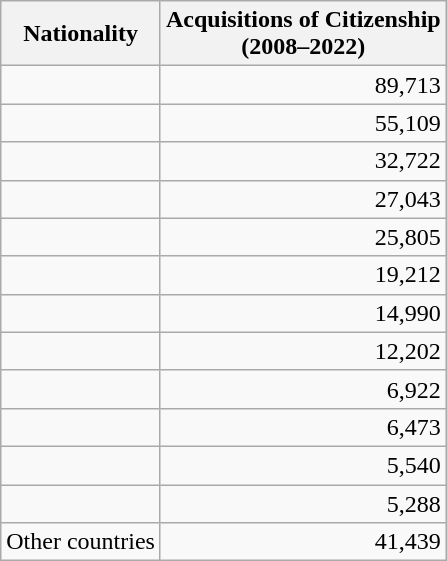<table class="wikitable sortable mw-collapsible" align="center">
<tr>
<th>Nationality</th>
<th>Acquisitions of Citizenship<br>(2008–2022)</th>
</tr>
<tr>
<td></td>
<td style="text-align:right">89,713</td>
</tr>
<tr>
<td></td>
<td style="text-align:right">55,109</td>
</tr>
<tr>
<td></td>
<td style="text-align:right">32,722</td>
</tr>
<tr>
<td></td>
<td style="text-align:right">27,043</td>
</tr>
<tr>
<td></td>
<td style="text-align:right">25,805</td>
</tr>
<tr>
<td></td>
<td style="text-align:right">19,212</td>
</tr>
<tr>
<td></td>
<td style="text-align:right">14,990</td>
</tr>
<tr>
<td></td>
<td style="text-align:right">12,202</td>
</tr>
<tr>
<td></td>
<td style="text-align:right">6,922</td>
</tr>
<tr>
<td></td>
<td style="text-align:right">6,473</td>
</tr>
<tr>
<td></td>
<td style="text-align:right">5,540</td>
</tr>
<tr>
<td></td>
<td style="text-align:right">5,288</td>
</tr>
<tr>
<td>Other countries </td>
<td style="text-align:right">41,439</td>
</tr>
</table>
